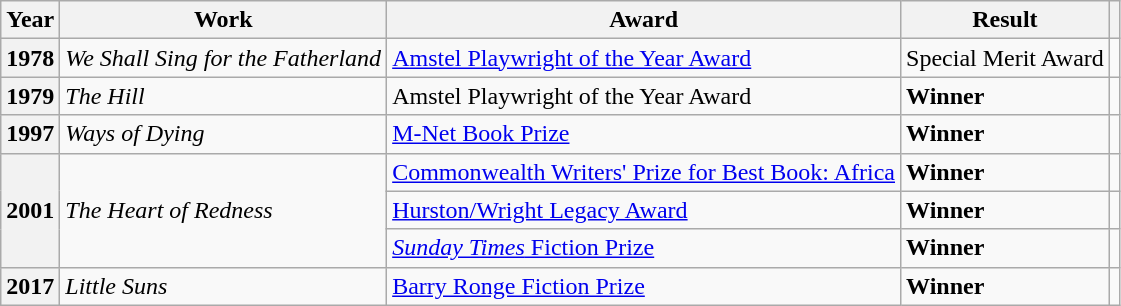<table class="wikitable sortable">
<tr>
<th>Year</th>
<th>Work</th>
<th>Award</th>
<th>Result</th>
<th></th>
</tr>
<tr>
<th>1978</th>
<td><em>We Shall Sing for the Fatherland</em></td>
<td><a href='#'>Amstel Playwright of the Year Award</a></td>
<td>Special Merit Award</td>
<td></td>
</tr>
<tr>
<th>1979</th>
<td><em>The Hill</em></td>
<td>Amstel Playwright of the Year Award</td>
<td><strong>Winner</strong></td>
<td></td>
</tr>
<tr>
<th>1997</th>
<td><em>Ways of Dying</em></td>
<td><a href='#'>M-Net Book Prize</a></td>
<td><strong>Winner</strong></td>
<td></td>
</tr>
<tr>
<th rowspan="3">2001</th>
<td rowspan="3"><em>The Heart of Redness</em></td>
<td><a href='#'>Commonwealth Writers' Prize for Best Book: Africa</a></td>
<td><strong>Winner</strong></td>
<td></td>
</tr>
<tr>
<td><a href='#'>Hurston/Wright Legacy Award</a></td>
<td><strong>Winner</strong></td>
<td></td>
</tr>
<tr>
<td><a href='#'><em>Sunday Times</em> Fiction Prize</a></td>
<td><strong>Winner</strong></td>
<td></td>
</tr>
<tr>
<th>2017</th>
<td><em>Little Suns</em></td>
<td><a href='#'>Barry Ronge Fiction Prize</a></td>
<td><strong>Winner</strong></td>
<td></td>
</tr>
</table>
